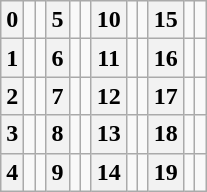<table class="wikitable" style="vertical-align: bottom;">
<tr>
<th>0</th>
<td></td>
<td></td>
<th>5</th>
<td></td>
<td></td>
<th>10</th>
<td></td>
<td></td>
<th>15</th>
<td></td>
<td></td>
</tr>
<tr>
<th>1</th>
<td></td>
<td></td>
<th>6</th>
<td></td>
<td></td>
<th>11</th>
<td></td>
<td></td>
<th>16</th>
<td></td>
<td></td>
</tr>
<tr>
<th>2</th>
<td></td>
<td></td>
<th>7</th>
<td></td>
<td></td>
<th>12</th>
<td></td>
<td></td>
<th>17</th>
<td></td>
<td></td>
</tr>
<tr>
<th>3</th>
<td></td>
<td></td>
<th>8</th>
<td></td>
<td></td>
<th>13</th>
<td></td>
<td></td>
<th>18</th>
<td></td>
<td></td>
</tr>
<tr>
<th>4</th>
<td></td>
<td></td>
<th>9</th>
<td></td>
<td></td>
<th>14</th>
<td></td>
<td></td>
<th>19</th>
<td></td>
<td></td>
</tr>
</table>
